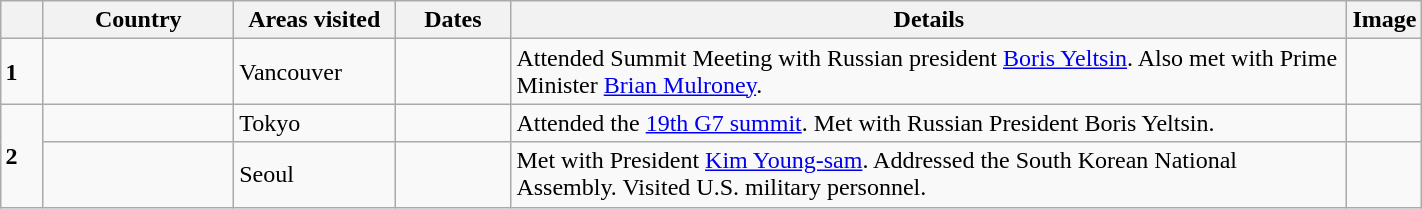<table class="wikitable sortable" border="1" style="margin: 1em auto 1em auto">
<tr>
<th style="width: 3%;"></th>
<th width=120>Country</th>
<th width=100>Areas visited</th>
<th width=70>Dates</th>
<th width=550>Details</th>
<th>Image</th>
</tr>
<tr>
<td><strong>1</strong></td>
<td></td>
<td>Vancouver</td>
<td></td>
<td>Attended Summit Meeting with Russian president <a href='#'>Boris Yeltsin</a>. Also met with Prime Minister <a href='#'>Brian Mulroney</a>.</td>
<td></td>
</tr>
<tr>
<td rowspan=2><strong>2</strong></td>
<td></td>
<td>Tokyo</td>
<td></td>
<td>Attended the <a href='#'>19th G7 summit</a>. Met with Russian President Boris Yeltsin.</td>
<td></td>
</tr>
<tr>
<td></td>
<td>Seoul</td>
<td></td>
<td>Met with President <a href='#'>Kim Young-sam</a>. Addressed the South Korean National Assembly. Visited U.S. military personnel.</td>
<td></td>
</tr>
</table>
